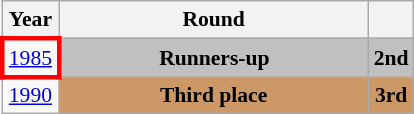<table class="wikitable" style="text-align: center; font-size:90%">
<tr>
<th>Year</th>
<th style="width:200px">Round</th>
<th></th>
</tr>
<tr>
<td style="border: 3px solid red"><a href='#'>1985</a></td>
<td bgcolor=Silver><strong>Runners-up</strong></td>
<td bgcolor=Silver><strong>2nd</strong></td>
</tr>
<tr>
<td><a href='#'>1990</a></td>
<td bgcolor="cc9966"><strong>Third place</strong></td>
<td bgcolor="cc9966"><strong>3rd</strong></td>
</tr>
</table>
